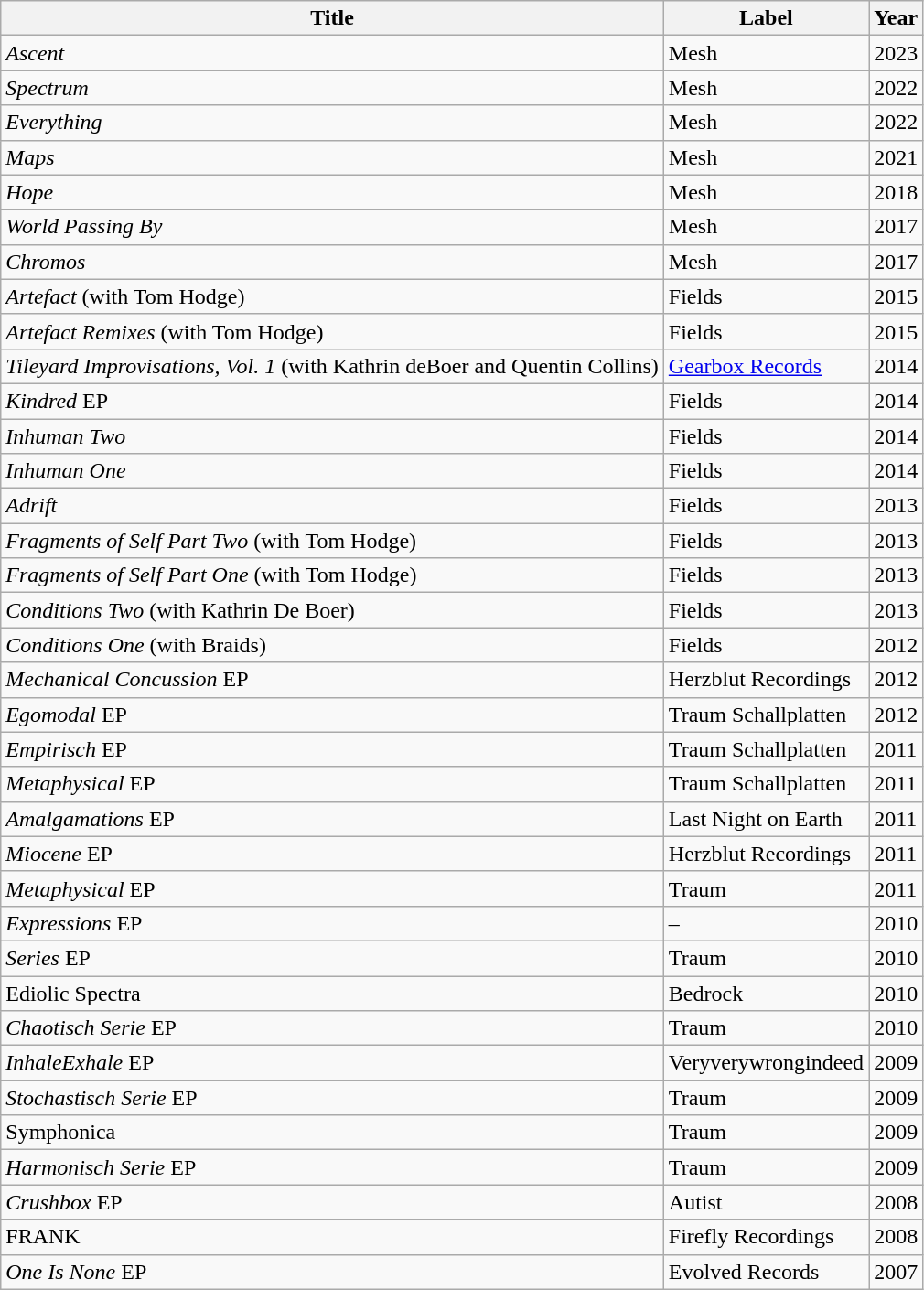<table class="wikitable">
<tr>
<th>Title</th>
<th>Label</th>
<th>Year</th>
</tr>
<tr>
<td><em>Ascent</em></td>
<td>Mesh</td>
<td>2023</td>
</tr>
<tr>
<td><em>Spectrum</em></td>
<td>Mesh</td>
<td>2022</td>
</tr>
<tr>
<td><em>Everything</em></td>
<td>Mesh</td>
<td>2022</td>
</tr>
<tr>
<td><em>Maps</em></td>
<td>Mesh</td>
<td>2021</td>
</tr>
<tr>
<td><em>Hope</em></td>
<td>Mesh</td>
<td>2018</td>
</tr>
<tr>
<td><em>World Passing By</em></td>
<td>Mesh</td>
<td>2017</td>
</tr>
<tr>
<td><em>Chromos</em></td>
<td>Mesh</td>
<td>2017</td>
</tr>
<tr>
<td><em>Artefact</em> (with Tom Hodge)</td>
<td>Fields</td>
<td>2015</td>
</tr>
<tr>
<td><em>Artefact Remixes</em> (with Tom Hodge)</td>
<td>Fields</td>
<td>2015</td>
</tr>
<tr>
<td><em>Tileyard Improvisations, Vol. 1</em> (with Kathrin deBoer and Quentin Collins)</td>
<td><a href='#'>Gearbox Records</a></td>
<td>2014</td>
</tr>
<tr>
<td><em>Kindred</em> EP</td>
<td>Fields</td>
<td>2014</td>
</tr>
<tr>
<td><em>Inhuman Two</em></td>
<td>Fields</td>
<td>2014</td>
</tr>
<tr>
<td><em>Inhuman One</em></td>
<td>Fields</td>
<td>2014</td>
</tr>
<tr>
<td><em>Adrift</em></td>
<td>Fields</td>
<td>2013</td>
</tr>
<tr>
<td><em>Fragments of Self Part Two</em> (with Tom Hodge)</td>
<td>Fields</td>
<td>2013</td>
</tr>
<tr>
<td><em>Fragments of Self Part One</em> (with Tom Hodge)</td>
<td>Fields</td>
<td>2013</td>
</tr>
<tr>
<td><em>Conditions Two</em> (with Kathrin De Boer)</td>
<td>Fields</td>
<td>2013</td>
</tr>
<tr>
<td><em>Conditions One</em> (with Braids)</td>
<td>Fields</td>
<td>2012</td>
</tr>
<tr>
<td><em>Mechanical Concussion</em> EP</td>
<td>Herzblut Recordings</td>
<td>2012</td>
</tr>
<tr>
<td><em>Egomodal</em> EP</td>
<td>Traum Schallplatten</td>
<td>2012</td>
</tr>
<tr>
<td><em>Empirisch</em> EP</td>
<td>Traum Schallplatten</td>
<td>2011</td>
</tr>
<tr>
<td><em>Metaphysical</em> EP</td>
<td>Traum Schallplatten</td>
<td>2011</td>
</tr>
<tr>
<td><em>Amalgamations</em> EP</td>
<td>Last Night on Earth</td>
<td>2011</td>
</tr>
<tr>
<td><em>Miocene</em> EP</td>
<td>Herzblut Recordings</td>
<td>2011</td>
</tr>
<tr>
<td><em>Metaphysical</em> EP</td>
<td>Traum</td>
<td>2011</td>
</tr>
<tr>
<td><em>Expressions</em> EP</td>
<td>–</td>
<td>2010</td>
</tr>
<tr>
<td><em>Series</em> EP</td>
<td>Traum</td>
<td>2010</td>
</tr>
<tr>
<td>Ediolic Spectra</td>
<td>Bedrock</td>
<td>2010</td>
</tr>
<tr>
<td><em>Chaotisch Serie</em> EP</td>
<td>Traum</td>
<td>2010</td>
</tr>
<tr>
<td><em>InhaleExhale</em> EP</td>
<td>Veryverywrongindeed</td>
<td>2009</td>
</tr>
<tr>
<td><em>Stochastisch Serie</em> EP</td>
<td>Traum</td>
<td>2009</td>
</tr>
<tr>
<td>Symphonica</td>
<td>Traum</td>
<td>2009</td>
</tr>
<tr>
<td><em>Harmonisch Serie</em> EP</td>
<td>Traum</td>
<td>2009</td>
</tr>
<tr>
<td><em>Crushbox</em> EP</td>
<td>Autist</td>
<td>2008</td>
</tr>
<tr>
<td>FRANK</td>
<td>Firefly Recordings</td>
<td>2008</td>
</tr>
<tr>
<td><em>One Is None</em> EP</td>
<td>Evolved Records</td>
<td>2007</td>
</tr>
</table>
